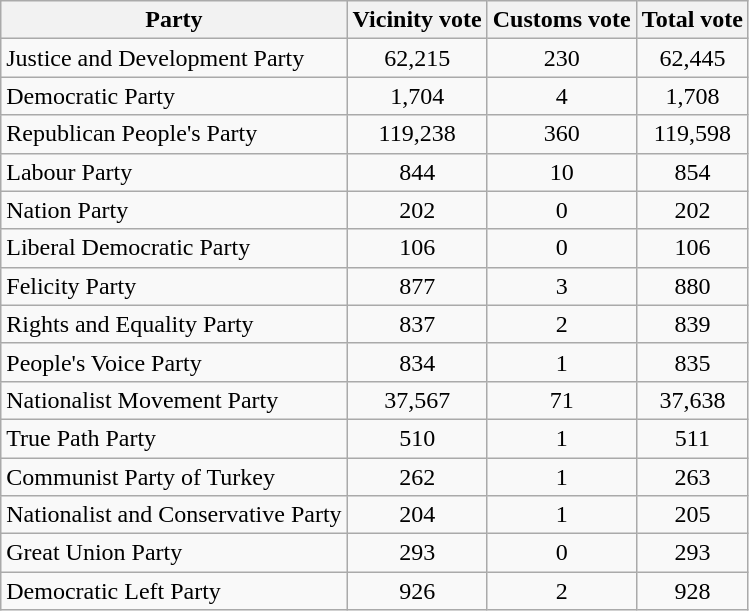<table class="wikitable sortable">
<tr>
<th style="text-align:center;">Party</th>
<th style="text-align:center;">Vicinity vote</th>
<th style="text-align:center;">Customs vote</th>
<th style="text-align:center;">Total vote</th>
</tr>
<tr>
<td>Justice and Development Party</td>
<td style="text-align:center;">62,215</td>
<td style="text-align:center;">230</td>
<td style="text-align:center;">62,445</td>
</tr>
<tr>
<td>Democratic Party</td>
<td style="text-align:center;">1,704</td>
<td style="text-align:center;">4</td>
<td style="text-align:center;">1,708</td>
</tr>
<tr>
<td>Republican People's Party</td>
<td style="text-align:center;">119,238</td>
<td style="text-align:center;">360</td>
<td style="text-align:center;">119,598</td>
</tr>
<tr>
<td>Labour Party</td>
<td style="text-align:center;">844</td>
<td style="text-align:center;">10</td>
<td style="text-align:center;">854</td>
</tr>
<tr>
<td>Nation Party</td>
<td style="text-align:center;">202</td>
<td style="text-align:center;">0</td>
<td style="text-align:center;">202</td>
</tr>
<tr>
<td>Liberal Democratic Party</td>
<td style="text-align:center;">106</td>
<td style="text-align:center;">0</td>
<td style="text-align:center;">106</td>
</tr>
<tr>
<td>Felicity Party</td>
<td style="text-align:center;">877</td>
<td style="text-align:center;">3</td>
<td style="text-align:center;">880</td>
</tr>
<tr>
<td>Rights and Equality Party</td>
<td style="text-align:center;">837</td>
<td style="text-align:center;">2</td>
<td style="text-align:center;">839</td>
</tr>
<tr>
<td>People's Voice Party</td>
<td style="text-align:center;">834</td>
<td style="text-align:center;">1</td>
<td style="text-align:center;">835</td>
</tr>
<tr>
<td>Nationalist Movement Party</td>
<td style="text-align:center;">37,567</td>
<td style="text-align:center;">71</td>
<td style="text-align:center;">37,638</td>
</tr>
<tr>
<td>True Path Party</td>
<td style="text-align:center;">510</td>
<td style="text-align:center;">1</td>
<td style="text-align:center;">511</td>
</tr>
<tr>
<td>Communist Party of Turkey</td>
<td style="text-align:center;">262</td>
<td style="text-align:center;">1</td>
<td style="text-align:center;">263</td>
</tr>
<tr>
<td>Nationalist and Conservative Party</td>
<td style="text-align:center;">204</td>
<td style="text-align:center;">1</td>
<td style="text-align:center;">205</td>
</tr>
<tr>
<td>Great Union Party</td>
<td style="text-align:center;">293</td>
<td style="text-align:center;">0</td>
<td style="text-align:center;">293</td>
</tr>
<tr>
<td>Democratic Left Party</td>
<td style="text-align:center;">926</td>
<td style="text-align:center;">2</td>
<td style="text-align:center;">928</td>
</tr>
</table>
